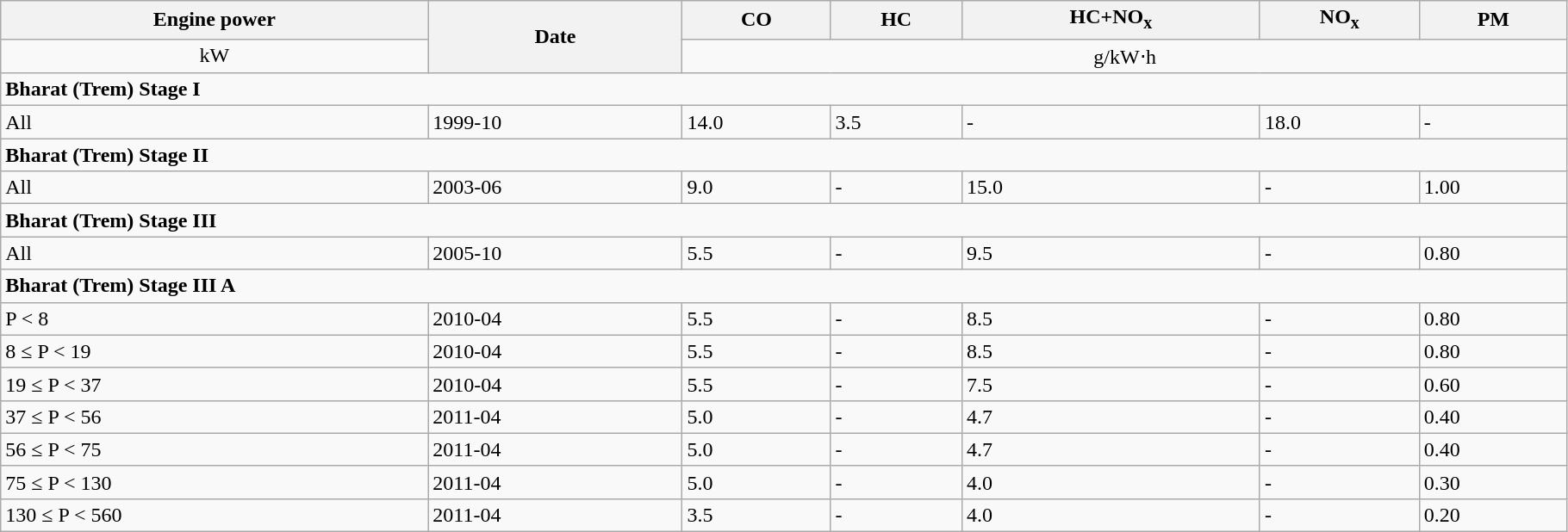<table class="wikitable" style="width:96%">
<tr>
<th>Engine power</th>
<th rowspan="2">Date</th>
<th>CO</th>
<th>HC</th>
<th>HC+NO<sub>x</sub></th>
<th>NO<sub>x</sub></th>
<th>PM</th>
</tr>
<tr align="center">
<td>kW</td>
<td colspan="5">g/kW⋅h</td>
</tr>
<tr>
<td class="hi lft" colspan="7"><strong>Bharat (Trem) Stage I</strong></td>
</tr>
<tr>
<td>All</td>
<td>1999-10</td>
<td>14.0</td>
<td>3.5</td>
<td>-</td>
<td>18.0</td>
<td>-</td>
</tr>
<tr>
<td class="hi lft" colspan="7"><strong>Bharat (Trem) Stage II</strong></td>
</tr>
<tr>
<td>All</td>
<td>2003-06</td>
<td>9.0</td>
<td>-</td>
<td>15.0</td>
<td>-</td>
<td>1.00</td>
</tr>
<tr>
<td class="hi lft" colspan="7"><strong>Bharat (Trem) Stage III</strong></td>
</tr>
<tr>
<td>All</td>
<td>2005-10</td>
<td>5.5</td>
<td>-</td>
<td>9.5</td>
<td>-</td>
<td>0.80</td>
</tr>
<tr>
<td class="hi lft" colspan="7"><strong>Bharat (Trem) Stage III A</strong></td>
</tr>
<tr>
<td>P < 8</td>
<td>2010-04</td>
<td>5.5</td>
<td>-</td>
<td>8.5</td>
<td>-</td>
<td>0.80</td>
</tr>
<tr>
<td>8 ≤ P < 19</td>
<td>2010-04</td>
<td>5.5</td>
<td>-</td>
<td>8.5</td>
<td>-</td>
<td>0.80</td>
</tr>
<tr>
<td>19 ≤ P < 37</td>
<td>2010-04</td>
<td>5.5</td>
<td>-</td>
<td>7.5</td>
<td>-</td>
<td>0.60</td>
</tr>
<tr>
<td>37 ≤ P < 56</td>
<td>2011-04</td>
<td>5.0</td>
<td>-</td>
<td>4.7</td>
<td>-</td>
<td>0.40</td>
</tr>
<tr>
<td>56 ≤ P < 75</td>
<td>2011-04</td>
<td>5.0</td>
<td>-</td>
<td>4.7</td>
<td>-</td>
<td>0.40</td>
</tr>
<tr>
<td>75 ≤ P < 130</td>
<td>2011-04</td>
<td>5.0</td>
<td>-</td>
<td>4.0</td>
<td>-</td>
<td>0.30</td>
</tr>
<tr>
<td>130 ≤ P < 560</td>
<td>2011-04</td>
<td>3.5</td>
<td>-</td>
<td>4.0</td>
<td>-</td>
<td>0.20</td>
</tr>
</table>
